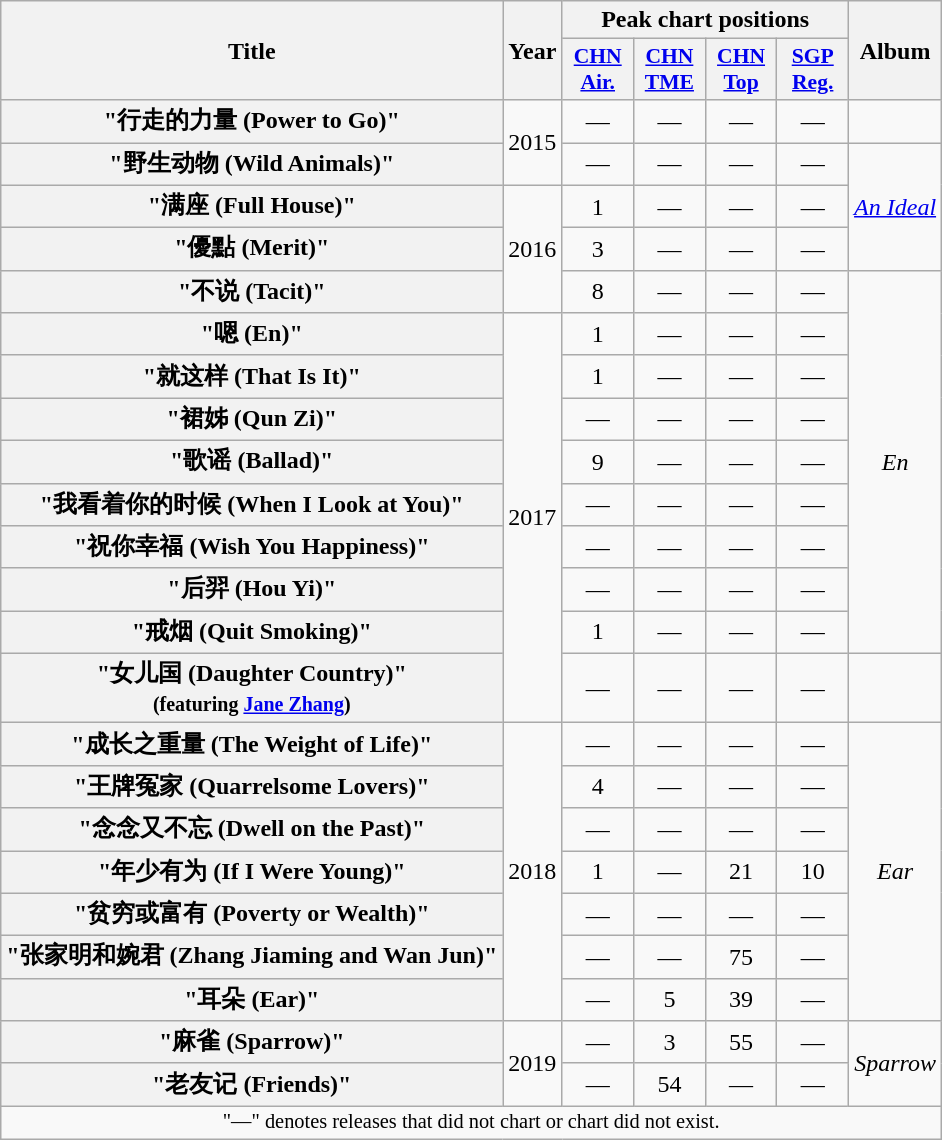<table class="wikitable plainrowheaders" style="text-align:center;">
<tr>
<th rowspan="2">Title</th>
<th rowspan="2">Year</th>
<th colspan="4">Peak chart positions</th>
<th rowspan="2">Album</th>
</tr>
<tr>
<th scope="col" style="width:2.85em;font-size:90%;"><a href='#'>CHN Air.</a><br></th>
<th scope="col" style="width:2.85em;font-size:90%;"><a href='#'>CHN TME</a><br></th>
<th scope="col" style="width:2.85em;font-size:90%;"><a href='#'>CHN Top</a><br></th>
<th scope="col" style="width:2.85em;font-size:90%;"><a href='#'>SGP Reg.</a><br></th>
</tr>
<tr>
<th scope="row">"行走的力量 (Power to Go)"</th>
<td rowspan="2">2015</td>
<td>—</td>
<td>—</td>
<td>—</td>
<td>—</td>
<td></td>
</tr>
<tr>
<th scope="row">"野生动物 (Wild Animals)"</th>
<td>—</td>
<td>—</td>
<td>—</td>
<td>—</td>
<td rowspan="3"><em><a href='#'>An Ideal</a></em></td>
</tr>
<tr>
<th scope="row">"满座 (Full House)"</th>
<td rowspan="3">2016</td>
<td>1</td>
<td>—</td>
<td>—</td>
<td>—</td>
</tr>
<tr>
<th scope="row">"優點 (Merit)"</th>
<td>3</td>
<td>—</td>
<td>—</td>
<td>—</td>
</tr>
<tr>
<th scope="row">"不说 (Tacit)"</th>
<td>8</td>
<td>—</td>
<td>—</td>
<td>—</td>
<td rowspan="9"><em>En</em></td>
</tr>
<tr>
<th scope="row">"嗯 (En)"</th>
<td rowspan="9">2017</td>
<td>1</td>
<td>—</td>
<td>—</td>
<td>—</td>
</tr>
<tr>
<th scope="row">"就这样 (That Is It)"</th>
<td>1</td>
<td>—</td>
<td>—</td>
<td>—</td>
</tr>
<tr>
<th scope="row">"裙姊 (Qun Zi)"</th>
<td>—</td>
<td>—</td>
<td>—</td>
<td>—</td>
</tr>
<tr>
<th scope="row">"歌谣 (Ballad)"</th>
<td>9</td>
<td>—</td>
<td>—</td>
<td>—</td>
</tr>
<tr>
<th scope="row">"我看着你的时候 (When I Look at You)"</th>
<td>—</td>
<td>—</td>
<td>—</td>
<td>—</td>
</tr>
<tr>
<th scope="row">"祝你幸福 (Wish You Happiness)"</th>
<td>—</td>
<td>—</td>
<td>—</td>
<td>—</td>
</tr>
<tr>
<th scope="row">"后羿 (Hou Yi)"</th>
<td>—</td>
<td>—</td>
<td>—</td>
<td>—</td>
</tr>
<tr>
<th scope="row">"戒烟 (Quit Smoking)"</th>
<td>1</td>
<td>—</td>
<td>—</td>
<td>—</td>
</tr>
<tr>
<th scope="row">"女儿国 (Daughter Country)"<br><small>(featuring <a href='#'>Jane Zhang</a>)</small></th>
<td>—</td>
<td>—</td>
<td>—</td>
<td>—</td>
<td></td>
</tr>
<tr>
<th scope="row">"成长之重量 (The Weight of Life)"</th>
<td rowspan="7">2018</td>
<td>—</td>
<td>—</td>
<td>—</td>
<td>—</td>
<td rowspan="7"><em>Ear</em></td>
</tr>
<tr>
<th scope="row">"王牌冤家 (Quarrelsome Lovers)"</th>
<td>4</td>
<td>—</td>
<td>—</td>
<td>—</td>
</tr>
<tr>
<th scope="row">"念念又不忘 (Dwell on the Past)"</th>
<td>—</td>
<td>—</td>
<td>—</td>
<td>—</td>
</tr>
<tr>
<th scope="row">"年少有为 (If I Were Young)"</th>
<td>1</td>
<td>—</td>
<td>21</td>
<td>10</td>
</tr>
<tr>
<th scope="row">"贫穷或富有 (Poverty or Wealth)"</th>
<td>—</td>
<td>—</td>
<td>—</td>
<td>—</td>
</tr>
<tr>
<th scope="row">"张家明和婉君 (Zhang Jiaming and Wan Jun)"</th>
<td>—</td>
<td>—</td>
<td>75</td>
<td>—</td>
</tr>
<tr>
<th scope="row">"耳朵 (Ear)"</th>
<td>—</td>
<td>5</td>
<td>39</td>
<td>—</td>
</tr>
<tr>
<th scope="row">"麻雀 (Sparrow)"</th>
<td rowspan="2">2019</td>
<td>—</td>
<td>3</td>
<td>55</td>
<td>—</td>
<td rowspan="2"><em>Sparrow</em></td>
</tr>
<tr>
<th scope="row">"老友记 (Friends)"</th>
<td>—</td>
<td>54</td>
<td>—</td>
<td>—</td>
</tr>
<tr>
<td colspan="7" style="font-size:85%">"—" denotes releases that did not chart or chart did not exist.</td>
</tr>
</table>
